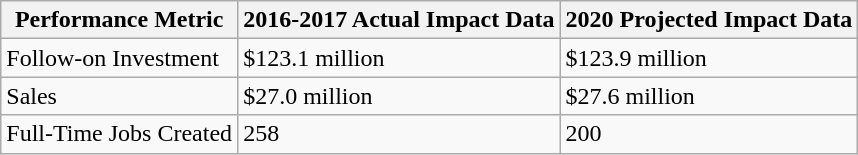<table class="wikitable">
<tr>
<th>Performance Metric</th>
<th><strong>2016-2017 Actual Impact Data</strong></th>
<th>2020 Projected Impact Data</th>
</tr>
<tr>
<td>Follow-on Investment</td>
<td>$123.1 million</td>
<td>$123.9 million</td>
</tr>
<tr>
<td>Sales</td>
<td>$27.0 million</td>
<td>$27.6 million</td>
</tr>
<tr>
<td>Full-Time Jobs Created</td>
<td>258</td>
<td>200</td>
</tr>
</table>
